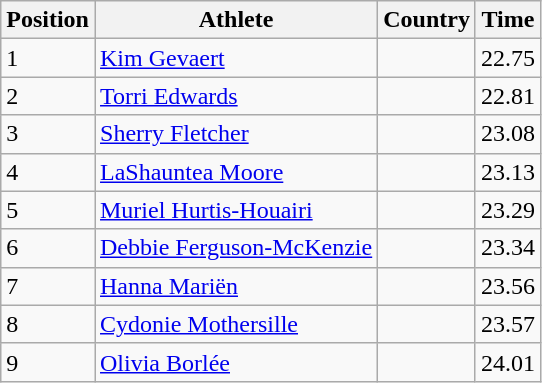<table class="wikitable">
<tr>
<th>Position</th>
<th>Athlete</th>
<th>Country</th>
<th>Time</th>
</tr>
<tr>
<td>1</td>
<td><a href='#'>Kim Gevaert</a></td>
<td></td>
<td>22.75</td>
</tr>
<tr>
<td>2</td>
<td><a href='#'>Torri Edwards</a></td>
<td></td>
<td>22.81</td>
</tr>
<tr>
<td>3</td>
<td><a href='#'>Sherry Fletcher</a></td>
<td></td>
<td>23.08</td>
</tr>
<tr>
<td>4</td>
<td><a href='#'>LaShauntea Moore</a></td>
<td></td>
<td>23.13</td>
</tr>
<tr>
<td>5</td>
<td><a href='#'>Muriel Hurtis-Houairi</a></td>
<td></td>
<td>23.29</td>
</tr>
<tr>
<td>6</td>
<td><a href='#'>Debbie Ferguson-McKenzie</a></td>
<td></td>
<td>23.34</td>
</tr>
<tr>
<td>7</td>
<td><a href='#'>Hanna Mariën</a></td>
<td></td>
<td>23.56</td>
</tr>
<tr>
<td>8</td>
<td><a href='#'>Cydonie Mothersille</a></td>
<td></td>
<td>23.57</td>
</tr>
<tr>
<td>9</td>
<td><a href='#'>Olivia Borlée</a></td>
<td></td>
<td>24.01</td>
</tr>
</table>
